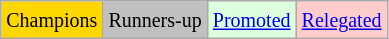<table class="wikitable">
<tr>
<td bgcolor=gold><small>Champions</small></td>
<td bgcolor=silver><small>Runners-up</small></td>
<td bgcolor="#DDFFDD"><small><a href='#'>Promoted</a></small></td>
<td bgcolor= "#FFCCCC"><small><a href='#'>Relegated</a></small></td>
</tr>
</table>
